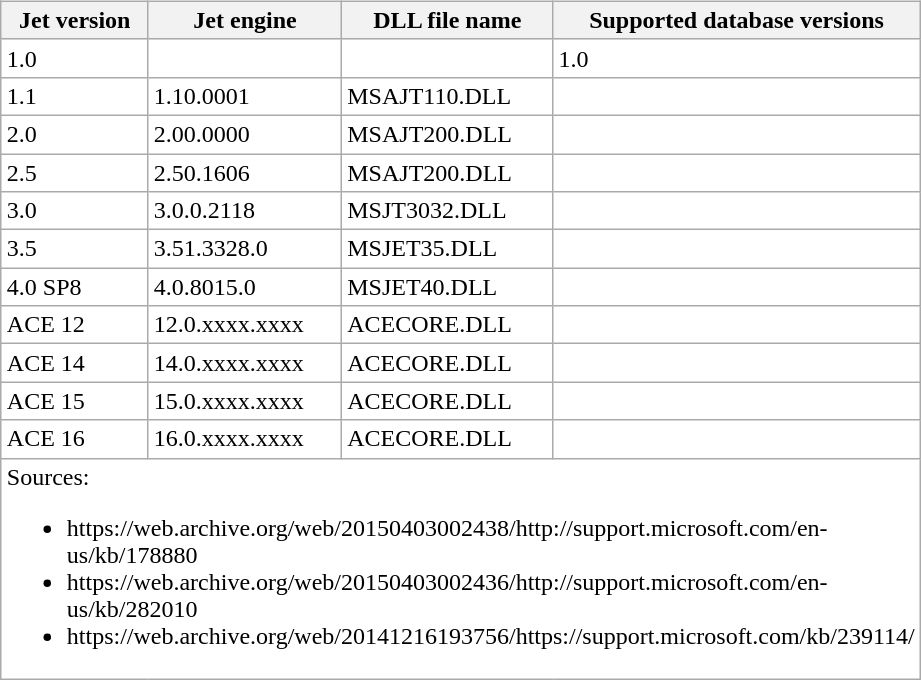<table class="wikitable floatright" style="width:430px; float: right; background: white;  margin-left: 10px; margin-right: 10px; margin-top: 5px; margin-bottom: 5px;">
<tr VALIGN=TOP>
<th>Jet version</th>
<th>Jet engine</th>
<th>DLL file name</th>
<th>Supported database versions</th>
</tr>
<tr>
<td align=left>1.0</td>
<td></td>
<td></td>
<td>1.0</td>
</tr>
<tr>
<td align=left>1.1</td>
<td>1.10.0001</td>
<td align=left>MSAJT110.DLL</td>
<td></td>
</tr>
<tr>
<td align=left>2.0</td>
<td>2.00.0000</td>
<td align=left>MSAJT200.DLL</td>
<td></td>
</tr>
<tr>
<td align=left>2.5</td>
<td>2.50.1606</td>
<td align=left>MSAJT200.DLL</td>
<td></td>
</tr>
<tr>
<td align=left>3.0</td>
<td>3.0.0.2118</td>
<td align=left>MSJT3032.DLL</td>
<td></td>
</tr>
<tr>
<td align=left>3.5</td>
<td>3.51.3328.0</td>
<td align=left>MSJET35.DLL</td>
<td></td>
</tr>
<tr>
<td align=left>4.0 SP8</td>
<td>4.0.8015.0</td>
<td align=left>MSJET40.DLL</td>
<td></td>
</tr>
<tr>
<td align=left>ACE 12</td>
<td>12.0.xxxx.xxxx</td>
<td align=left>ACECORE.DLL</td>
<td></td>
</tr>
<tr>
<td align=left>ACE 14</td>
<td>14.0.xxxx.xxxx</td>
<td align=left>ACECORE.DLL</td>
<td></td>
</tr>
<tr>
<td align=left>ACE 15</td>
<td>15.0.xxxx.xxxx</td>
<td align=left>ACECORE.DLL</td>
<td></td>
</tr>
<tr>
<td align=left>ACE 16</td>
<td>16.0.xxxx.xxxx</td>
<td align=left>ACECORE.DLL</td>
<td></td>
</tr>
<tr>
<td style="text-align:left;" colspan="4"><div>Sources:<br><ul><li><span>https://web.archive.org/web/20150403002438/http://support.microsoft.com/en-us/kb/178880 </span></li><li><span>https://web.archive.org/web/20150403002436/http://support.microsoft.com/en-us/kb/282010 </span></li><li><span>https://web.archive.org/web/20141216193756/https://support.microsoft.com/kb/239114/</span></div></li></ul></td>
</tr>
</table>
